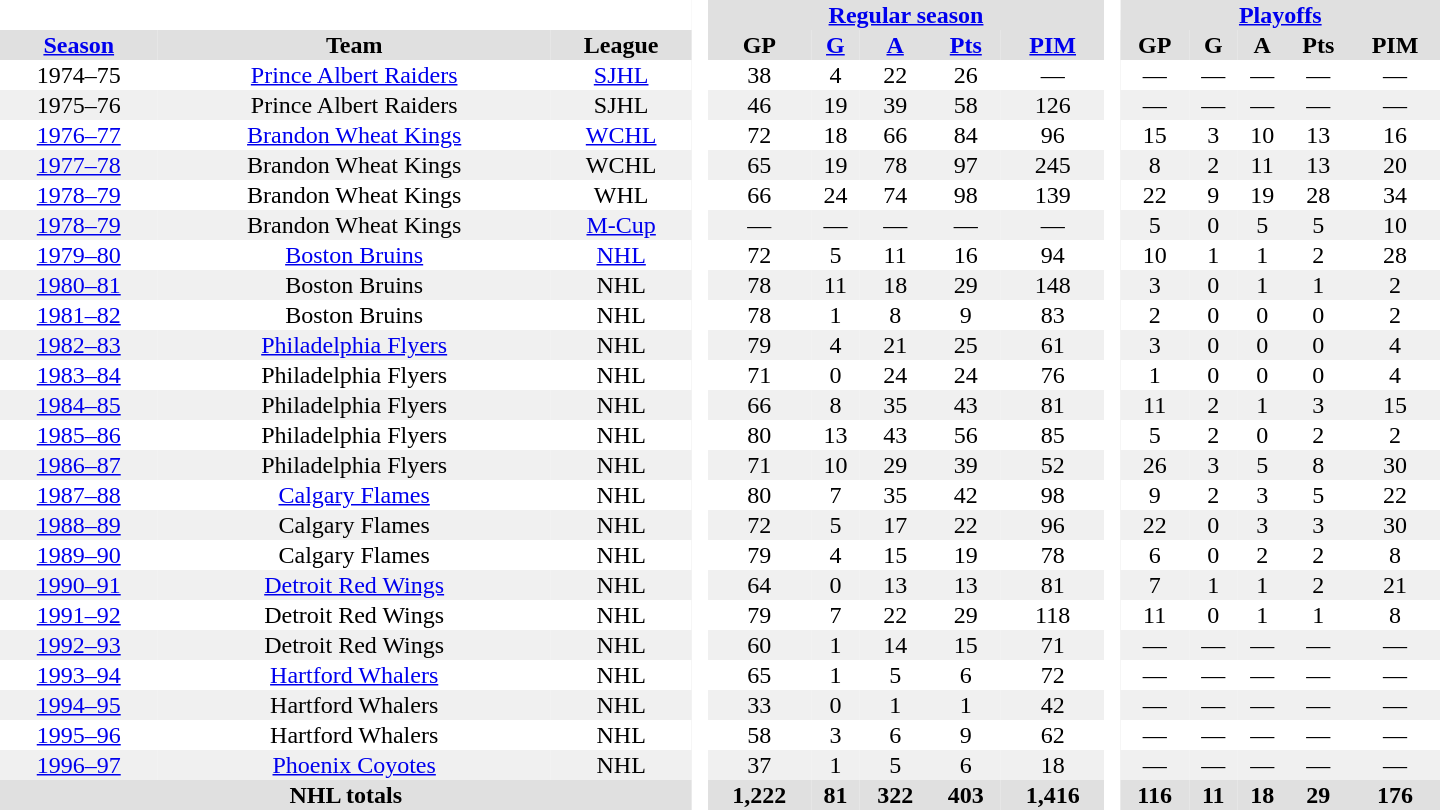<table border="0" cellpadding="1" cellspacing="0" style="text-align:center; width:60em;">
<tr style="background:#e0e0e0;">
<th colspan="3"  bgcolor="#ffffff"> </th>
<th rowspan="99" bgcolor="#ffffff"> </th>
<th colspan="5"><a href='#'>Regular season</a></th>
<th rowspan="99" bgcolor="#ffffff"> </th>
<th colspan="5"><a href='#'>Playoffs</a></th>
</tr>
<tr style="background:#e0e0e0;">
<th><a href='#'>Season</a></th>
<th>Team</th>
<th>League</th>
<th>GP</th>
<th><a href='#'>G</a></th>
<th><a href='#'>A</a></th>
<th><a href='#'>Pts</a></th>
<th><a href='#'>PIM</a></th>
<th>GP</th>
<th>G</th>
<th>A</th>
<th>Pts</th>
<th>PIM</th>
</tr>
<tr>
<td>1974–75</td>
<td><a href='#'>Prince Albert Raiders</a></td>
<td><a href='#'>SJHL</a></td>
<td>38</td>
<td>4</td>
<td>22</td>
<td>26</td>
<td>—</td>
<td>—</td>
<td>—</td>
<td>—</td>
<td>—</td>
<td>—</td>
</tr>
<tr bgcolor="#f0f0f0">
<td>1975–76</td>
<td>Prince Albert Raiders</td>
<td>SJHL</td>
<td>46</td>
<td>19</td>
<td>39</td>
<td>58</td>
<td>126</td>
<td>—</td>
<td>—</td>
<td>—</td>
<td>—</td>
<td>—</td>
</tr>
<tr>
<td><a href='#'>1976–77</a></td>
<td><a href='#'>Brandon Wheat Kings</a></td>
<td><a href='#'>WCHL</a></td>
<td>72</td>
<td>18</td>
<td>66</td>
<td>84</td>
<td>96</td>
<td>15</td>
<td>3</td>
<td>10</td>
<td>13</td>
<td>16</td>
</tr>
<tr bgcolor="#f0f0f0">
<td><a href='#'>1977–78</a></td>
<td>Brandon Wheat Kings</td>
<td>WCHL</td>
<td>65</td>
<td>19</td>
<td>78</td>
<td>97</td>
<td>245</td>
<td>8</td>
<td>2</td>
<td>11</td>
<td>13</td>
<td>20</td>
</tr>
<tr>
<td><a href='#'>1978–79</a></td>
<td>Brandon Wheat Kings</td>
<td>WHL</td>
<td>66</td>
<td>24</td>
<td>74</td>
<td>98</td>
<td>139</td>
<td>22</td>
<td>9</td>
<td>19</td>
<td>28</td>
<td>34</td>
</tr>
<tr bgcolor="#f0f0f0">
<td><a href='#'>1978–79</a></td>
<td>Brandon Wheat Kings</td>
<td><a href='#'>M-Cup</a></td>
<td>—</td>
<td>—</td>
<td>—</td>
<td>—</td>
<td>—</td>
<td>5</td>
<td>0</td>
<td>5</td>
<td>5</td>
<td>10</td>
</tr>
<tr>
<td><a href='#'>1979–80</a></td>
<td><a href='#'>Boston Bruins</a></td>
<td><a href='#'>NHL</a></td>
<td>72</td>
<td>5</td>
<td>11</td>
<td>16</td>
<td>94</td>
<td>10</td>
<td>1</td>
<td>1</td>
<td>2</td>
<td>28</td>
</tr>
<tr bgcolor="#f0f0f0">
<td><a href='#'>1980–81</a></td>
<td>Boston Bruins</td>
<td>NHL</td>
<td>78</td>
<td>11</td>
<td>18</td>
<td>29</td>
<td>148</td>
<td>3</td>
<td>0</td>
<td>1</td>
<td>1</td>
<td>2</td>
</tr>
<tr>
<td><a href='#'>1981–82</a></td>
<td>Boston Bruins</td>
<td>NHL</td>
<td>78</td>
<td>1</td>
<td>8</td>
<td>9</td>
<td>83</td>
<td>2</td>
<td>0</td>
<td>0</td>
<td>0</td>
<td>2</td>
</tr>
<tr bgcolor="#f0f0f0">
<td><a href='#'>1982–83</a></td>
<td><a href='#'>Philadelphia Flyers</a></td>
<td>NHL</td>
<td>79</td>
<td>4</td>
<td>21</td>
<td>25</td>
<td>61</td>
<td>3</td>
<td>0</td>
<td>0</td>
<td>0</td>
<td>4</td>
</tr>
<tr>
<td><a href='#'>1983–84</a></td>
<td>Philadelphia Flyers</td>
<td>NHL</td>
<td>71</td>
<td>0</td>
<td>24</td>
<td>24</td>
<td>76</td>
<td>1</td>
<td>0</td>
<td>0</td>
<td>0</td>
<td>4</td>
</tr>
<tr bgcolor="#f0f0f0">
<td><a href='#'>1984–85</a></td>
<td>Philadelphia Flyers</td>
<td>NHL</td>
<td>66</td>
<td>8</td>
<td>35</td>
<td>43</td>
<td>81</td>
<td>11</td>
<td>2</td>
<td>1</td>
<td>3</td>
<td>15</td>
</tr>
<tr>
<td><a href='#'>1985–86</a></td>
<td>Philadelphia Flyers</td>
<td>NHL</td>
<td>80</td>
<td>13</td>
<td>43</td>
<td>56</td>
<td>85</td>
<td>5</td>
<td>2</td>
<td>0</td>
<td>2</td>
<td>2</td>
</tr>
<tr bgcolor="#f0f0f0">
<td><a href='#'>1986–87</a></td>
<td>Philadelphia Flyers</td>
<td>NHL</td>
<td>71</td>
<td>10</td>
<td>29</td>
<td>39</td>
<td>52</td>
<td>26</td>
<td>3</td>
<td>5</td>
<td>8</td>
<td>30</td>
</tr>
<tr>
<td><a href='#'>1987–88</a></td>
<td><a href='#'>Calgary Flames</a></td>
<td>NHL</td>
<td>80</td>
<td>7</td>
<td>35</td>
<td>42</td>
<td>98</td>
<td>9</td>
<td>2</td>
<td>3</td>
<td>5</td>
<td>22</td>
</tr>
<tr bgcolor="#f0f0f0">
<td><a href='#'>1988–89</a></td>
<td>Calgary Flames</td>
<td>NHL</td>
<td>72</td>
<td>5</td>
<td>17</td>
<td>22</td>
<td>96</td>
<td>22</td>
<td>0</td>
<td>3</td>
<td>3</td>
<td>30</td>
</tr>
<tr>
<td><a href='#'>1989–90</a></td>
<td>Calgary Flames</td>
<td>NHL</td>
<td>79</td>
<td>4</td>
<td>15</td>
<td>19</td>
<td>78</td>
<td>6</td>
<td>0</td>
<td>2</td>
<td>2</td>
<td>8</td>
</tr>
<tr bgcolor="#f0f0f0">
<td><a href='#'>1990–91</a></td>
<td><a href='#'>Detroit Red Wings</a></td>
<td>NHL</td>
<td>64</td>
<td>0</td>
<td>13</td>
<td>13</td>
<td>81</td>
<td>7</td>
<td>1</td>
<td>1</td>
<td>2</td>
<td>21</td>
</tr>
<tr>
<td><a href='#'>1991–92</a></td>
<td>Detroit Red Wings</td>
<td>NHL</td>
<td>79</td>
<td>7</td>
<td>22</td>
<td>29</td>
<td>118</td>
<td>11</td>
<td>0</td>
<td>1</td>
<td>1</td>
<td>8</td>
</tr>
<tr bgcolor="#f0f0f0">
<td><a href='#'>1992–93</a></td>
<td>Detroit Red Wings</td>
<td>NHL</td>
<td>60</td>
<td>1</td>
<td>14</td>
<td>15</td>
<td>71</td>
<td>—</td>
<td>—</td>
<td>—</td>
<td>—</td>
<td>—</td>
</tr>
<tr>
<td><a href='#'>1993–94</a></td>
<td><a href='#'>Hartford Whalers</a></td>
<td>NHL</td>
<td>65</td>
<td>1</td>
<td>5</td>
<td>6</td>
<td>72</td>
<td>—</td>
<td>—</td>
<td>—</td>
<td>—</td>
<td>—</td>
</tr>
<tr bgcolor="#f0f0f0">
<td><a href='#'>1994–95</a></td>
<td>Hartford Whalers</td>
<td>NHL</td>
<td>33</td>
<td>0</td>
<td>1</td>
<td>1</td>
<td>42</td>
<td>—</td>
<td>—</td>
<td>—</td>
<td>—</td>
<td>—</td>
</tr>
<tr>
<td><a href='#'>1995–96</a></td>
<td>Hartford Whalers</td>
<td>NHL</td>
<td>58</td>
<td>3</td>
<td>6</td>
<td>9</td>
<td>62</td>
<td>—</td>
<td>—</td>
<td>—</td>
<td>—</td>
<td>—</td>
</tr>
<tr bgcolor="#f0f0f0">
<td><a href='#'>1996–97</a></td>
<td><a href='#'>Phoenix Coyotes</a></td>
<td>NHL</td>
<td>37</td>
<td>1</td>
<td>5</td>
<td>6</td>
<td>18</td>
<td>—</td>
<td>—</td>
<td>—</td>
<td>—</td>
<td>—</td>
</tr>
<tr bgcolor="#e0e0e0">
<th colspan="3">NHL totals</th>
<th>1,222</th>
<th>81</th>
<th>322</th>
<th>403</th>
<th>1,416</th>
<th>116</th>
<th>11</th>
<th>18</th>
<th>29</th>
<th>176</th>
</tr>
</table>
